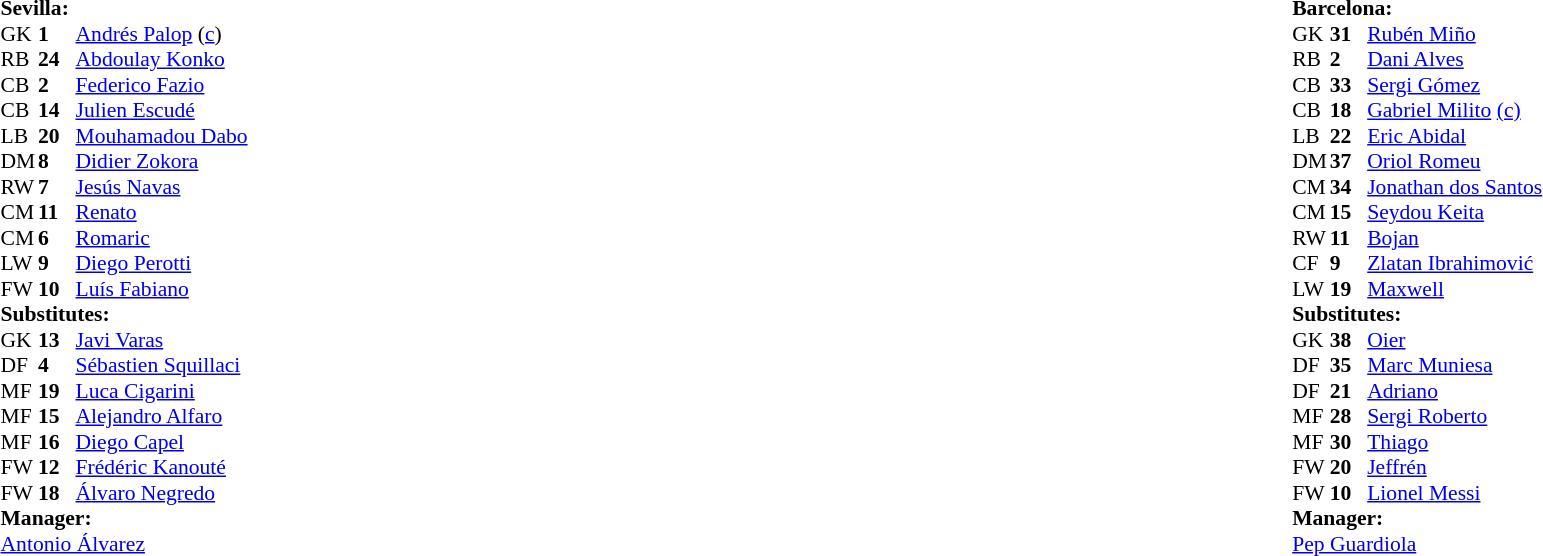<table width="100%">
<tr>
<td valign="top" width="50%"><br><table style="font-size: 90%" cellspacing="0" cellpadding="0">
<tr>
<td colspan="4"><strong>Sevilla:</strong></td>
</tr>
<tr>
<th width=25></th>
<th width=25></th>
</tr>
<tr>
<td>GK</td>
<td><strong>1</strong></td>
<td> <a href='#'>Andrés Palop</a> (<a href='#'>c</a>)</td>
</tr>
<tr>
<td>RB</td>
<td><strong>24</strong></td>
<td> <a href='#'>Abdoulay Konko</a></td>
</tr>
<tr>
<td>CB</td>
<td><strong>2</strong></td>
<td> <a href='#'>Federico Fazio</a></td>
</tr>
<tr>
<td>CB</td>
<td><strong>14</strong></td>
<td> <a href='#'>Julien Escudé</a></td>
</tr>
<tr>
<td>LB</td>
<td><strong>20</strong></td>
<td> <a href='#'>Mouhamadou Dabo</a></td>
<td></td>
<td></td>
</tr>
<tr>
<td>DM</td>
<td><strong>8</strong></td>
<td> <a href='#'>Didier Zokora</a></td>
<td></td>
<td></td>
</tr>
<tr>
<td>RW</td>
<td><strong>7</strong></td>
<td> <a href='#'>Jesús Navas</a></td>
</tr>
<tr>
<td>CM</td>
<td><strong>11</strong></td>
<td> <a href='#'>Renato</a></td>
<td></td>
<td></td>
</tr>
<tr>
<td>CM</td>
<td><strong>6</strong></td>
<td> <a href='#'>Romaric</a></td>
<td></td>
<td></td>
</tr>
<tr>
<td>LW</td>
<td><strong>9</strong></td>
<td> <a href='#'>Diego Perotti</a></td>
</tr>
<tr>
<td>FW</td>
<td><strong>10</strong></td>
<td> <a href='#'>Luís Fabiano</a></td>
<td></td>
<td></td>
</tr>
<tr>
<td colspan=3><strong>Substitutes:</strong></td>
</tr>
<tr>
<td>GK</td>
<td><strong>13</strong></td>
<td> <a href='#'>Javi Varas</a></td>
</tr>
<tr>
<td>DF</td>
<td><strong>4</strong></td>
<td> <a href='#'>Sébastien Squillaci</a></td>
</tr>
<tr>
<td>MF</td>
<td><strong>19</strong></td>
<td> <a href='#'>Luca Cigarini</a></td>
<td></td>
<td></td>
</tr>
<tr>
<td>MF</td>
<td><strong>15</strong></td>
<td> <a href='#'>Alejandro Alfaro</a></td>
</tr>
<tr>
<td>MF</td>
<td><strong>16</strong></td>
<td> <a href='#'>Diego Capel</a></td>
</tr>
<tr>
<td>FW</td>
<td><strong>12</strong></td>
<td> <a href='#'>Frédéric Kanouté</a></td>
<td></td>
<td></td>
</tr>
<tr>
<td>FW</td>
<td><strong>18</strong></td>
<td> <a href='#'>Álvaro Negredo</a></td>
<td></td>
<td></td>
</tr>
<tr>
<td colspan=3><strong>Manager:</strong></td>
</tr>
<tr>
<td colspan=4> <a href='#'>Antonio Álvarez</a></td>
</tr>
</table>
</td>
<td valign="top" width="50%"><br><table style="font-size: 90%" cellspacing="0" cellpadding="0" align=center>
<tr>
<td colspan=4><strong>Barcelona:</strong></td>
</tr>
<tr>
<th width=25></th>
<th width=25></th>
</tr>
<tr>
<th width=25></th>
<th width=25></th>
</tr>
<tr>
<td>GK</td>
<td><strong>31</strong></td>
<td> <a href='#'>Rubén Miño</a></td>
</tr>
<tr>
<td>RB</td>
<td><strong>2</strong></td>
<td> <a href='#'>Dani Alves</a></td>
<td></td>
<td></td>
</tr>
<tr>
<td>CB</td>
<td><strong>33</strong></td>
<td> <a href='#'>Sergi Gómez</a></td>
</tr>
<tr>
<td>CB</td>
<td><strong>18</strong></td>
<td> <a href='#'>Gabriel Milito</a> <a href='#'>(c)</a></td>
<td></td>
<td></td>
</tr>
<tr>
<td>LB</td>
<td><strong>22</strong></td>
<td> <a href='#'>Eric Abidal</a></td>
</tr>
<tr>
<td>DM</td>
<td><strong>37</strong></td>
<td> <a href='#'>Oriol Romeu</a></td>
</tr>
<tr>
<td>CM</td>
<td><strong>34</strong></td>
<td> <a href='#'>Jonathan dos Santos</a></td>
<td></td>
<td></td>
</tr>
<tr>
<td>CM</td>
<td><strong>15</strong></td>
<td> <a href='#'>Seydou Keita</a></td>
</tr>
<tr>
<td>RW</td>
<td><strong>11</strong></td>
<td> <a href='#'>Bojan</a></td>
</tr>
<tr>
<td>CF</td>
<td><strong>9</strong></td>
<td> <a href='#'>Zlatan Ibrahimović</a></td>
<td></td>
<td></td>
</tr>
<tr>
<td>LW</td>
<td><strong>19</strong></td>
<td> <a href='#'>Maxwell</a></td>
</tr>
<tr>
<td colspan=3><strong>Substitutes:</strong></td>
</tr>
<tr>
<td>GK</td>
<td><strong>38</strong></td>
<td> <a href='#'>Oier</a></td>
</tr>
<tr>
<td>DF</td>
<td><strong>35</strong></td>
<td> <a href='#'>Marc Muniesa</a></td>
</tr>
<tr>
<td>DF</td>
<td><strong>21</strong></td>
<td> <a href='#'>Adriano</a></td>
<td></td>
<td></td>
</tr>
<tr>
<td>MF</td>
<td><strong>28</strong></td>
<td> <a href='#'>Sergi Roberto</a></td>
</tr>
<tr>
<td>MF</td>
<td><strong>30</strong></td>
<td> <a href='#'>Thiago</a></td>
<td></td>
<td></td>
</tr>
<tr>
<td>FW</td>
<td><strong>20</strong></td>
<td> <a href='#'>Jeffrén</a></td>
</tr>
<tr>
<td>FW</td>
<td><strong>10</strong></td>
<td> <a href='#'>Lionel Messi</a></td>
<td></td>
<td></td>
</tr>
<tr>
<td colspan=3><strong>Manager:</strong></td>
</tr>
<tr>
<td colspan=4> <a href='#'>Pep Guardiola</a></td>
</tr>
<tr>
</tr>
</table>
</td>
</tr>
</table>
